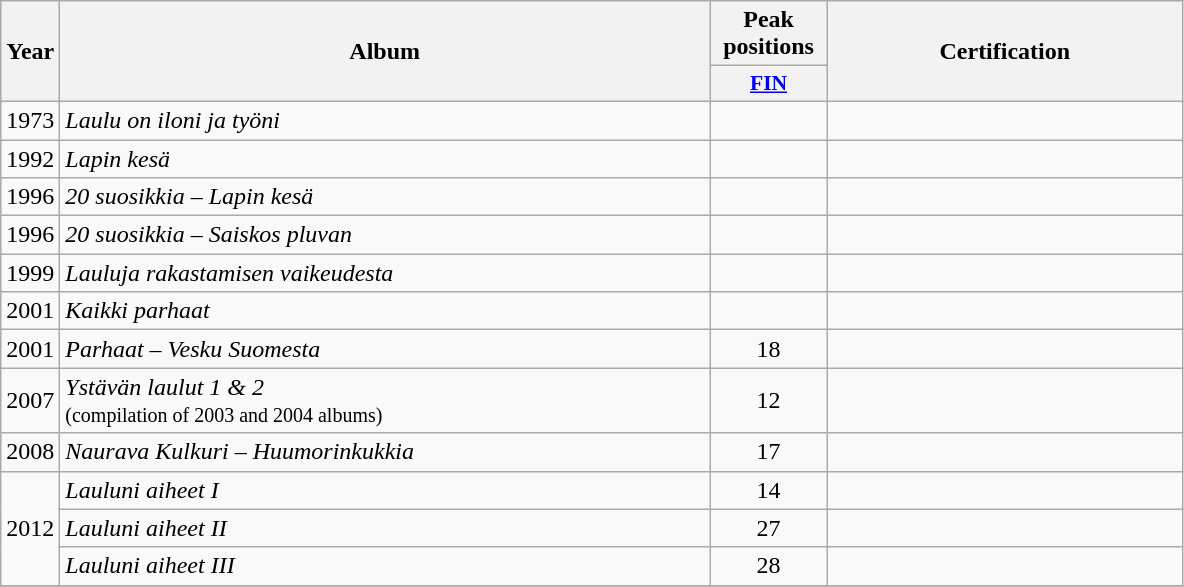<table class="wikitable">
<tr>
<th align="center" rowspan="2" width="5%">Year</th>
<th align="center" rowspan="2" width="55%">Album</th>
<th align="center" colspan="1" width="10%">Peak positions</th>
<th align="center" rowspan="2" width="30%">Certification</th>
</tr>
<tr>
<th scope="col" style="width:3em;font-size:90%;"><a href='#'>FIN</a><br></th>
</tr>
<tr>
<td style="text-align:center;">1973</td>
<td><em>Laulu on iloni ja työni</em></td>
<td style="text-align:center;"></td>
<td style="text-align:center;"></td>
</tr>
<tr>
<td style="text-align:center;">1992</td>
<td><em>Lapin kesä</em></td>
<td style="text-align:center;"></td>
<td style="text-align:center;"></td>
</tr>
<tr>
<td style="text-align:center;">1996</td>
<td><em>20 suosikkia – Lapin kesä</em></td>
<td style="text-align:center;"></td>
<td style="text-align:center;"></td>
</tr>
<tr>
<td style="text-align:center;">1996</td>
<td><em>20 suosikkia – Saiskos pluvan</em></td>
<td style="text-align:center;"></td>
<td style="text-align:center;"></td>
</tr>
<tr>
<td style="text-align:center;">1999</td>
<td><em>Lauluja rakastamisen vaikeudesta</em></td>
<td style="text-align:center;"></td>
<td style="text-align:center;"></td>
</tr>
<tr>
<td style="text-align:center;">2001</td>
<td><em>Kaikki parhaat</em></td>
<td style="text-align:center;"></td>
<td style="text-align:center;"></td>
</tr>
<tr>
<td style="text-align:center;">2001</td>
<td><em>Parhaat – Vesku Suomesta</em></td>
<td style="text-align:center;">18</td>
<td style="text-align:center;"></td>
</tr>
<tr>
<td style="text-align:center;">2007</td>
<td><em>Ystävän laulut 1 & 2</em><br> <small>(compilation of 2003 and 2004 albums)</small></td>
<td style="text-align:center;">12</td>
<td style="text-align:center;"></td>
</tr>
<tr>
<td style="text-align:center;">2008</td>
<td><em>Naurava Kulkuri – Huumorinkukkia</em></td>
<td style="text-align:center;">17</td>
<td style="text-align:center;"></td>
</tr>
<tr>
<td style="text-align:center;" rowspan=3>2012</td>
<td><em>Lauluni aiheet I</em></td>
<td style="text-align:center;">14</td>
<td style="text-align:center;"></td>
</tr>
<tr>
<td><em>Lauluni aiheet II</em></td>
<td style="text-align:center;">27</td>
<td style="text-align:center;"></td>
</tr>
<tr>
<td><em>Lauluni aiheet III</em></td>
<td style="text-align:center;">28</td>
<td style="text-align:center;"></td>
</tr>
<tr>
</tr>
</table>
